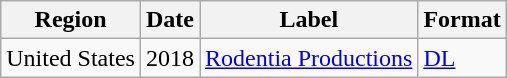<table class="wikitable">
<tr>
<th>Region</th>
<th>Date</th>
<th>Label</th>
<th>Format</th>
</tr>
<tr>
<td>United States</td>
<td>2018</td>
<td><a href='#'>Rodentia Productions</a></td>
<td><a href='#'>DL</a></td>
</tr>
</table>
